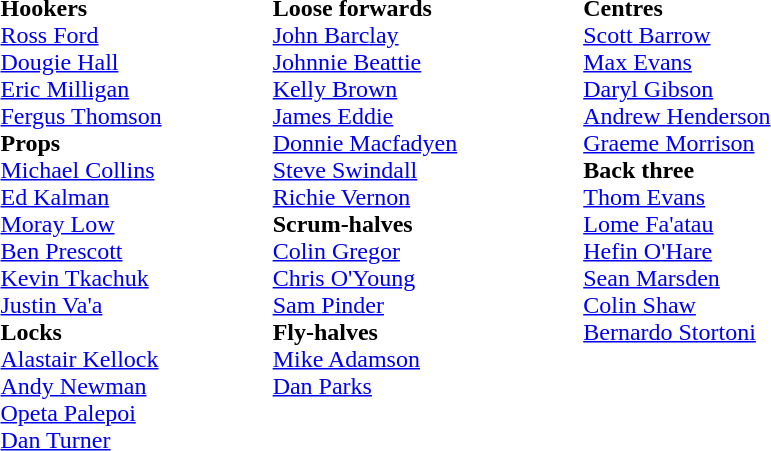<table class="toccolours" style="border-collapse: collapse;">
<tr>
<td valign="top"></td>
<td width="20"> </td>
<td valign="top"><br><strong>Hookers</strong><br> <a href='#'>Ross Ford</a><br>
 <a href='#'>Dougie Hall</a><br>
 <a href='#'>Eric Milligan</a><br>
 <a href='#'>Fergus Thomson</a><br><strong>Props</strong><br> <a href='#'>Michael Collins</a><br>
 <a href='#'>Ed Kalman</a><br>
 <a href='#'>Moray Low</a><br>
 <a href='#'>Ben Prescott</a><br>
 <a href='#'>Kevin Tkachuk</a><br>
 <a href='#'>Justin Va'a</a><br><strong>Locks</strong><br> <a href='#'>Alastair Kellock</a><br>
 <a href='#'>Andy Newman</a><br>
 <a href='#'>Opeta Palepoi</a><br>
 <a href='#'>Dan Turner</a><br>
<br></td>
<td width="70"> </td>
<td valign="top"><br><strong>Loose forwards</strong><br> <a href='#'>John Barclay</a><br>
 <a href='#'>Johnnie Beattie</a><br>
 <a href='#'>Kelly Brown</a><br>
 <a href='#'>James Eddie</a><br>
 <a href='#'>Donnie Macfadyen</a><br>
 <a href='#'>Steve Swindall</a><br>
 <a href='#'>Richie Vernon</a><br><strong>Scrum-halves</strong><br> <a href='#'>Colin Gregor</a><br>
 <a href='#'>Chris O'Young</a><br>
 <a href='#'>Sam Pinder</a><br><strong>Fly-halves</strong><br> <a href='#'>Mike Adamson</a><br>
 <a href='#'>Dan Parks</a><br></td>
<td width="80"> </td>
<td valign="top"><br><strong>Centres</strong><br> <a href='#'>Scott Barrow</a><br>
 <a href='#'>Max Evans</a><br>
 <a href='#'>Daryl Gibson</a><br>
 <a href='#'>Andrew Henderson</a><br>
 <a href='#'>Graeme Morrison</a><br><strong>Back three</strong><br> <a href='#'>Thom Evans</a><br>
 <a href='#'>Lome Fa'atau</a><br>
 <a href='#'>Hefin O'Hare</a><br>
 <a href='#'>Sean Marsden</a><br>
 <a href='#'>Colin Shaw</a><br>
 <a href='#'>Bernardo Stortoni</a><br></td>
<td width="35"> </td>
<td valign="top"></td>
</tr>
</table>
